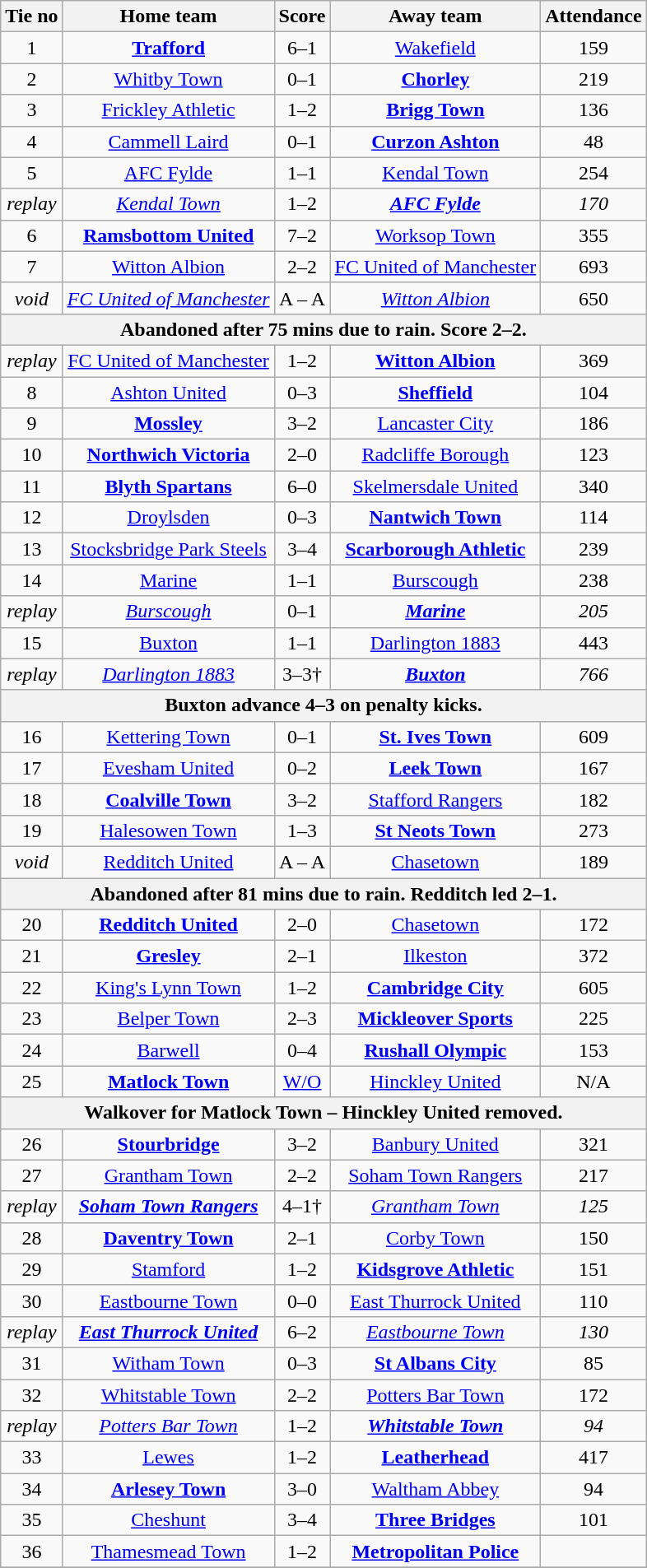<table class="wikitable" style="text-align:center">
<tr>
<th>Tie no</th>
<th>Home team</th>
<th>Score</th>
<th>Away team</th>
<th>Attendance</th>
</tr>
<tr>
<td>1</td>
<td><strong><a href='#'>Trafford</a></strong></td>
<td>6–1</td>
<td><a href='#'>Wakefield</a></td>
<td>159</td>
</tr>
<tr>
<td>2</td>
<td><a href='#'>Whitby Town</a></td>
<td>0–1</td>
<td><strong><a href='#'>Chorley</a></strong></td>
<td>219</td>
</tr>
<tr>
<td>3</td>
<td><a href='#'>Frickley Athletic</a></td>
<td>1–2</td>
<td><strong><a href='#'>Brigg Town</a></strong></td>
<td>136</td>
</tr>
<tr>
<td>4</td>
<td><a href='#'>Cammell Laird</a></td>
<td>0–1</td>
<td><strong><a href='#'>Curzon Ashton</a></strong></td>
<td>48</td>
</tr>
<tr>
<td>5</td>
<td><a href='#'>AFC Fylde</a></td>
<td>1–1</td>
<td><a href='#'>Kendal Town</a></td>
<td>254</td>
</tr>
<tr>
<td><em>replay</em></td>
<td><em><a href='#'>Kendal Town</a></em></td>
<td>1–2</td>
<td><strong><em><a href='#'>AFC Fylde</a></em></strong></td>
<td><em>170</em></td>
</tr>
<tr>
<td>6</td>
<td><strong><a href='#'>Ramsbottom United</a></strong></td>
<td>7–2</td>
<td><a href='#'>Worksop Town</a></td>
<td>355</td>
</tr>
<tr>
<td>7</td>
<td><a href='#'>Witton Albion</a></td>
<td>2–2</td>
<td><a href='#'>FC United of Manchester</a></td>
<td>693</td>
</tr>
<tr>
<td><em>void</em></td>
<td><em><a href='#'>FC United of Manchester</a></em></td>
<td>A – A</td>
<td><em><a href='#'>Witton Albion</a></em></td>
<td>650</td>
</tr>
<tr>
<th colspan="5">Abandoned after 75 mins due to rain. Score 2–2.</th>
</tr>
<tr>
<td><em>replay</em></td>
<td><a href='#'>FC United of Manchester</a></td>
<td>1–2</td>
<td><strong><a href='#'>Witton Albion</a></strong></td>
<td>369</td>
</tr>
<tr>
<td>8</td>
<td><a href='#'>Ashton United</a></td>
<td>0–3</td>
<td><strong><a href='#'>Sheffield</a></strong></td>
<td>104</td>
</tr>
<tr>
<td>9</td>
<td><strong><a href='#'>Mossley</a></strong></td>
<td>3–2</td>
<td><a href='#'>Lancaster City</a></td>
<td>186</td>
</tr>
<tr>
<td>10</td>
<td><strong><a href='#'>Northwich Victoria</a></strong></td>
<td>2–0</td>
<td><a href='#'>Radcliffe Borough</a></td>
<td>123</td>
</tr>
<tr>
<td>11</td>
<td><strong><a href='#'>Blyth Spartans</a></strong></td>
<td>6–0</td>
<td><a href='#'>Skelmersdale United</a></td>
<td>340</td>
</tr>
<tr>
<td>12</td>
<td><a href='#'>Droylsden</a></td>
<td>0–3</td>
<td><strong><a href='#'>Nantwich Town</a></strong></td>
<td>114</td>
</tr>
<tr>
<td>13</td>
<td><a href='#'>Stocksbridge Park Steels</a></td>
<td>3–4</td>
<td><strong><a href='#'>Scarborough Athletic</a></strong></td>
<td>239</td>
</tr>
<tr>
<td>14</td>
<td><a href='#'>Marine</a></td>
<td>1–1</td>
<td><a href='#'>Burscough</a></td>
<td>238</td>
</tr>
<tr>
<td><em>replay</em></td>
<td><em><a href='#'>Burscough</a></em></td>
<td>0–1</td>
<td><strong><em><a href='#'>Marine</a></em></strong></td>
<td><em>205</em></td>
</tr>
<tr>
<td>15</td>
<td><a href='#'>Buxton</a></td>
<td>1–1</td>
<td><a href='#'>Darlington 1883</a></td>
<td>443</td>
</tr>
<tr>
<td><em>replay</em></td>
<td><em><a href='#'>Darlington 1883</a></em></td>
<td>3–3†</td>
<td><strong><em><a href='#'>Buxton</a></em></strong></td>
<td><em>766</em></td>
</tr>
<tr>
<th colspan="5">Buxton advance 4–3 on penalty kicks.</th>
</tr>
<tr>
<td>16</td>
<td><a href='#'>Kettering Town</a></td>
<td>0–1</td>
<td><strong><a href='#'>St. Ives Town</a></strong></td>
<td>609</td>
</tr>
<tr>
<td>17</td>
<td><a href='#'>Evesham United</a></td>
<td>0–2</td>
<td><strong><a href='#'>Leek Town</a></strong></td>
<td>167</td>
</tr>
<tr>
<td>18</td>
<td><strong><a href='#'>Coalville Town</a></strong></td>
<td>3–2</td>
<td><a href='#'>Stafford Rangers</a></td>
<td>182</td>
</tr>
<tr>
<td>19</td>
<td><a href='#'>Halesowen Town</a></td>
<td>1–3</td>
<td><strong><a href='#'>St Neots Town</a></strong></td>
<td>273</td>
</tr>
<tr>
<td><em>void</em></td>
<td><a href='#'>Redditch United</a></td>
<td>A – A</td>
<td><a href='#'>Chasetown</a></td>
<td>189</td>
</tr>
<tr>
<th colspan="5">Abandoned after 81 mins due to rain. Redditch led 2–1.</th>
</tr>
<tr>
<td>20</td>
<td><strong><a href='#'>Redditch United</a></strong></td>
<td>2–0</td>
<td><a href='#'>Chasetown</a></td>
<td>172</td>
</tr>
<tr>
<td>21</td>
<td><strong><a href='#'>Gresley</a></strong></td>
<td>2–1</td>
<td><a href='#'>Ilkeston</a></td>
<td>372</td>
</tr>
<tr>
<td>22</td>
<td><a href='#'>King's Lynn Town</a></td>
<td>1–2</td>
<td><strong><a href='#'>Cambridge City</a></strong></td>
<td>605</td>
</tr>
<tr>
<td>23</td>
<td><a href='#'>Belper Town</a></td>
<td>2–3</td>
<td><strong><a href='#'>Mickleover Sports</a></strong></td>
<td>225</td>
</tr>
<tr>
<td>24</td>
<td><a href='#'>Barwell</a></td>
<td>0–4</td>
<td><strong><a href='#'>Rushall Olympic</a></strong></td>
<td>153</td>
</tr>
<tr>
<td>25</td>
<td><strong><a href='#'>Matlock Town</a></strong></td>
<td><a href='#'>W/O</a></td>
<td><a href='#'>Hinckley United</a></td>
<td>N/A</td>
</tr>
<tr>
<th colspan="5">Walkover for Matlock Town – Hinckley United removed.</th>
</tr>
<tr>
<td>26</td>
<td><strong><a href='#'>Stourbridge</a></strong></td>
<td>3–2</td>
<td><a href='#'>Banbury United</a></td>
<td>321</td>
</tr>
<tr>
<td>27</td>
<td><a href='#'>Grantham Town</a></td>
<td>2–2</td>
<td><a href='#'>Soham Town Rangers</a></td>
<td>217</td>
</tr>
<tr>
<td><em>replay</em></td>
<td><strong><em><a href='#'>Soham Town Rangers</a></em></strong></td>
<td>4–1†</td>
<td><em><a href='#'>Grantham Town</a></em></td>
<td><em>125</em></td>
</tr>
<tr>
<td>28</td>
<td><strong><a href='#'>Daventry Town</a></strong></td>
<td>2–1</td>
<td><a href='#'>Corby Town</a></td>
<td>150</td>
</tr>
<tr>
<td>29</td>
<td><a href='#'>Stamford</a></td>
<td>1–2</td>
<td><strong><a href='#'>Kidsgrove Athletic</a></strong></td>
<td>151</td>
</tr>
<tr>
<td>30</td>
<td><a href='#'>Eastbourne Town</a></td>
<td>0–0</td>
<td><a href='#'>East Thurrock United</a></td>
<td>110</td>
</tr>
<tr>
<td><em>replay</em></td>
<td><strong><em><a href='#'>East Thurrock United</a></em></strong></td>
<td>6–2</td>
<td><em><a href='#'>Eastbourne Town</a></em></td>
<td><em>130</em></td>
</tr>
<tr>
<td>31</td>
<td><a href='#'>Witham Town</a></td>
<td>0–3</td>
<td><strong><a href='#'>St Albans City</a></strong></td>
<td>85</td>
</tr>
<tr>
<td>32</td>
<td><a href='#'>Whitstable Town</a></td>
<td>2–2</td>
<td><a href='#'>Potters Bar Town</a></td>
<td>172</td>
</tr>
<tr>
<td><em>replay</em></td>
<td><em><a href='#'>Potters Bar Town</a></em></td>
<td>1–2</td>
<td><strong><em><a href='#'>Whitstable Town</a></em></strong></td>
<td><em>94</em></td>
</tr>
<tr>
<td>33</td>
<td><a href='#'>Lewes</a></td>
<td>1–2</td>
<td><strong><a href='#'>Leatherhead</a></strong></td>
<td>417</td>
</tr>
<tr>
<td>34</td>
<td><strong><a href='#'>Arlesey Town</a></strong></td>
<td>3–0</td>
<td><a href='#'>Waltham Abbey</a></td>
<td>94</td>
</tr>
<tr>
<td>35</td>
<td><a href='#'>Cheshunt</a></td>
<td>3–4</td>
<td><strong><a href='#'>Three Bridges</a></strong></td>
<td>101</td>
</tr>
<tr>
<td>36</td>
<td><a href='#'>Thamesmead Town</a></td>
<td>1–2</td>
<td><strong><a href='#'>Metropolitan Police</a></strong></td>
<td></td>
</tr>
<tr>
</tr>
</table>
